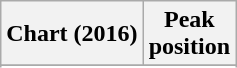<table class="wikitable sortable plainrowheaders" style="text-align:center">
<tr>
<th scope="col">Chart (2016)</th>
<th scope="col">Peak<br>position</th>
</tr>
<tr>
</tr>
<tr>
</tr>
</table>
